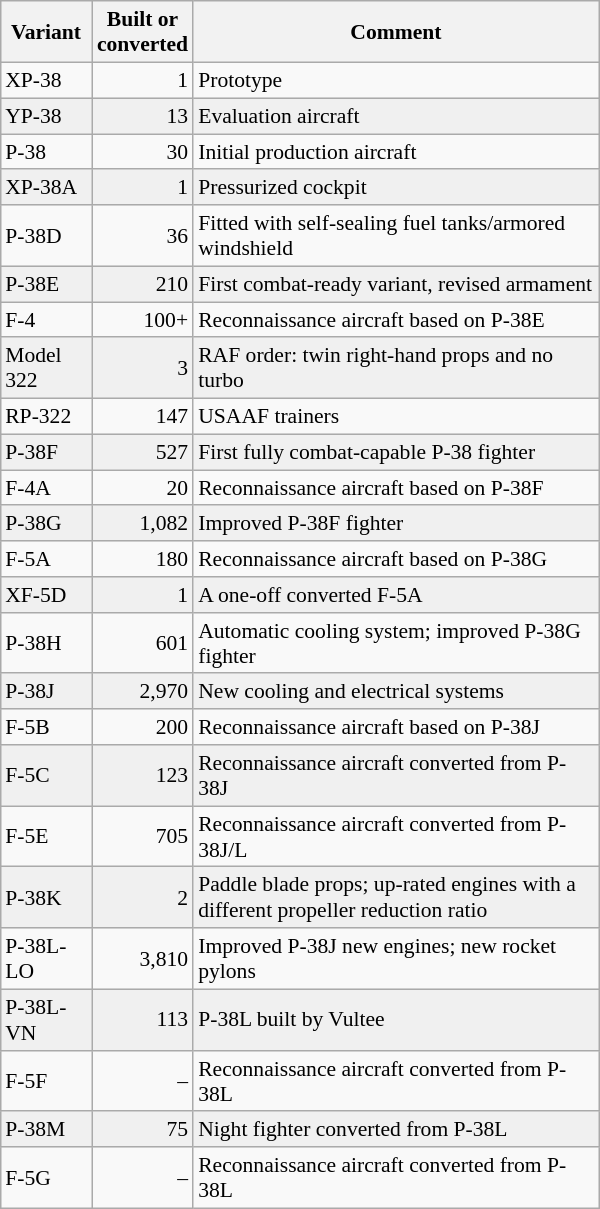<table class="wikitable floatright"  width=400px style="float:right; text-align:left; font-size:90%;">
<tr>
<th>Variant</th>
<th>Built or<br> converted</th>
<th>Comment</th>
</tr>
<tr>
<td>XP-38</td>
<td align=right>1</td>
<td>Prototype</td>
</tr>
<tr style="background:#f0f0f0;">
<td>YP-38</td>
<td align=right>13</td>
<td>Evaluation aircraft</td>
</tr>
<tr>
<td>P-38</td>
<td align=right>30</td>
<td>Initial production aircraft</td>
</tr>
<tr style="background:#f0f0f0;">
<td>XP-38A</td>
<td align=right>1</td>
<td>Pressurized cockpit</td>
</tr>
<tr>
<td>P-38D</td>
<td align=right>36</td>
<td>Fitted with self-sealing fuel tanks/armored windshield</td>
</tr>
<tr style="background:#f0f0f0;">
<td>P-38E</td>
<td align=right>210</td>
<td>First combat-ready variant, revised armament</td>
</tr>
<tr>
<td>F-4</td>
<td align=right>100+</td>
<td>Reconnaissance aircraft based on P-38E</td>
</tr>
<tr style="background:#f0f0f0;">
<td>Model 322</td>
<td align=right>3</td>
<td>RAF order: twin right-hand props and no turbo</td>
</tr>
<tr>
<td>RP-322</td>
<td align=right>147</td>
<td>USAAF trainers</td>
</tr>
<tr style="background:#f0f0f0;">
<td>P-38F</td>
<td align=right>527</td>
<td>First fully combat-capable P-38 fighter</td>
</tr>
<tr>
<td>F-4A</td>
<td align=right>20</td>
<td>Reconnaissance aircraft based on P-38F</td>
</tr>
<tr style="background:#f0f0f0;">
<td>P-38G</td>
<td align=right>1,082</td>
<td>Improved P-38F fighter</td>
</tr>
<tr>
<td>F-5A</td>
<td align=right>180</td>
<td>Reconnaissance aircraft based on P-38G</td>
</tr>
<tr style="background:#f0f0f0;">
<td>XF-5D</td>
<td align=right>1</td>
<td>A one-off converted F-5A</td>
</tr>
<tr>
<td>P-38H</td>
<td align=right>601</td>
<td>Automatic cooling system; improved P-38G fighter</td>
</tr>
<tr style="background:#f0f0f0;">
<td>P-38J</td>
<td align=right>2,970</td>
<td>New cooling and electrical systems</td>
</tr>
<tr>
<td>F-5B</td>
<td align=right>200</td>
<td>Reconnaissance aircraft based on P-38J</td>
</tr>
<tr style="background:#f0f0f0;">
<td>F-5C</td>
<td align=right>123</td>
<td>Reconnaissance aircraft converted from P-38J</td>
</tr>
<tr>
<td>F-5E</td>
<td align=right>705</td>
<td>Reconnaissance aircraft converted from P-38J/L</td>
</tr>
<tr style="background:#f0f0f0;">
<td>P-38K</td>
<td align=right>2</td>
<td>Paddle blade props; up-rated engines with a different propeller reduction ratio</td>
</tr>
<tr>
<td>P-38L-LO</td>
<td align=right>3,810</td>
<td>Improved P-38J new engines; new rocket pylons</td>
</tr>
<tr style="background:#f0f0f0;">
<td>P-38L-VN</td>
<td align=right>113</td>
<td>P-38L built by Vultee</td>
</tr>
<tr>
<td>F-5F</td>
<td align=right>–</td>
<td>Reconnaissance aircraft converted from P-38L</td>
</tr>
<tr style="background:#f0f0f0;">
<td>P-38M</td>
<td align=right>75</td>
<td>Night fighter converted from P-38L</td>
</tr>
<tr>
<td>F-5G</td>
<td align=right>–</td>
<td>Reconnaissance aircraft converted from P-38L</td>
</tr>
</table>
